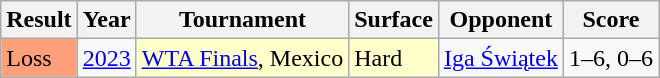<table class="sortable wikitable">
<tr>
<th>Result</th>
<th>Year</th>
<th>Tournament</th>
<th>Surface</th>
<th>Opponent</th>
<th class="unsortable">Score</th>
</tr>
<tr>
<td bgcolor=FFA07A>Loss</td>
<td><a href='#'>2023</a></td>
<td bgcolor=ffffcc><a href='#'>WTA Finals</a>, Mexico</td>
<td bgcolor=ffffcc>Hard</td>
<td> <a href='#'>Iga Świątek</a></td>
<td>1–6, 0–6</td>
</tr>
</table>
